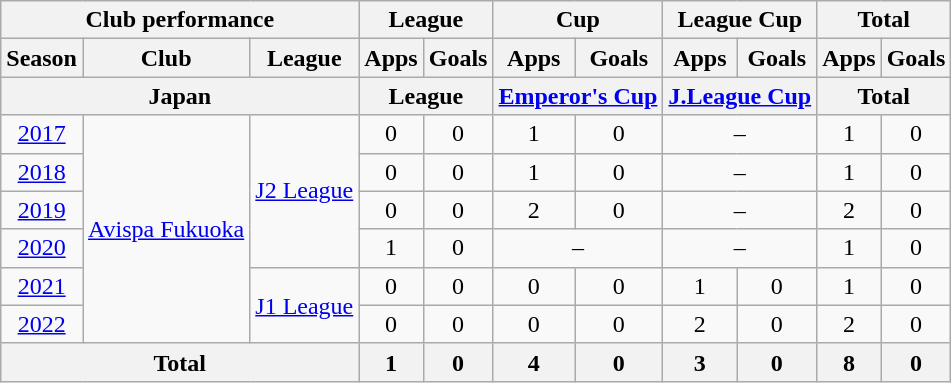<table class="wikitable" style="text-align:center;">
<tr>
<th colspan=3>Club performance</th>
<th colspan=2>League</th>
<th colspan=2>Cup</th>
<th colspan=2>League Cup</th>
<th colspan=2>Total</th>
</tr>
<tr>
<th>Season</th>
<th>Club</th>
<th>League</th>
<th>Apps</th>
<th>Goals</th>
<th>Apps</th>
<th>Goals</th>
<th>Apps</th>
<th>Goals</th>
<th>Apps</th>
<th>Goals</th>
</tr>
<tr>
<th colspan=3>Japan</th>
<th colspan=2>League</th>
<th colspan=2><a href='#'>Emperor's Cup</a></th>
<th colspan=2><a href='#'>J.League Cup</a></th>
<th colspan=2>Total</th>
</tr>
<tr>
<td><a href='#'>2017</a></td>
<td rowspan="6"><a href='#'>Avispa Fukuoka</a></td>
<td rowspan="4"><a href='#'>J2 League</a></td>
<td>0</td>
<td>0</td>
<td>1</td>
<td>0</td>
<td colspan=2>–</td>
<td>1</td>
<td>0</td>
</tr>
<tr>
<td><a href='#'>2018</a></td>
<td>0</td>
<td>0</td>
<td>1</td>
<td>0</td>
<td colspan=2>–</td>
<td>1</td>
<td>0</td>
</tr>
<tr>
<td><a href='#'>2019</a></td>
<td>0</td>
<td>0</td>
<td>2</td>
<td>0</td>
<td colspan=2>–</td>
<td>2</td>
<td>0</td>
</tr>
<tr>
<td><a href='#'>2020</a></td>
<td>1</td>
<td>0</td>
<td colspan="2">–</td>
<td colspan="2">–</td>
<td>1</td>
<td>0</td>
</tr>
<tr>
<td><a href='#'>2021</a></td>
<td rowspan="2"><a href='#'>J1 League</a></td>
<td>0</td>
<td>0</td>
<td>0</td>
<td>0</td>
<td>1</td>
<td>0</td>
<td>1</td>
<td>0</td>
</tr>
<tr>
<td><a href='#'>2022</a></td>
<td>0</td>
<td>0</td>
<td>0</td>
<td>0</td>
<td>2</td>
<td>0</td>
<td>2</td>
<td>0</td>
</tr>
<tr>
<th colspan="3">Total</th>
<th>1</th>
<th>0</th>
<th>4</th>
<th>0</th>
<th>3</th>
<th>0</th>
<th>8</th>
<th>0</th>
</tr>
</table>
